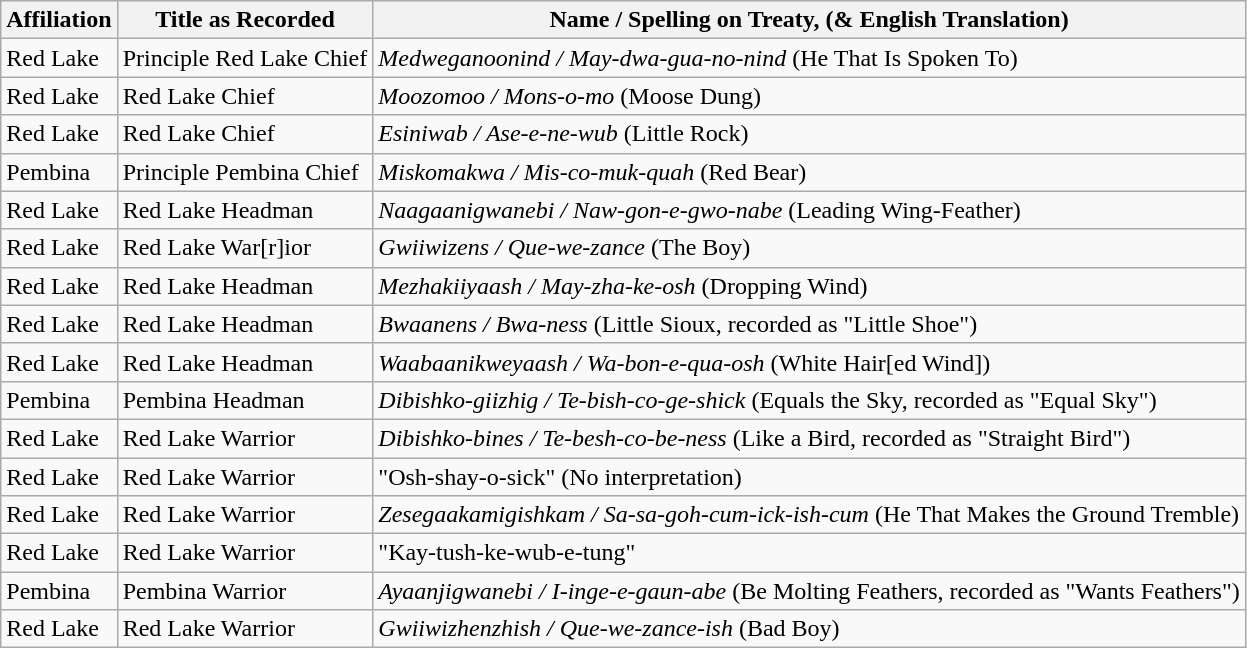<table class="wikitable sortable">
<tr>
<th>Affiliation</th>
<th>Title as Recorded</th>
<th>Name / Spelling on Treaty, (& English Translation)</th>
</tr>
<tr>
<td>Red Lake</td>
<td>Principle Red Lake Chief</td>
<td><em>Medweganoonind / May-dwa-gua-no-nind</em> (He That Is Spoken To)</td>
</tr>
<tr>
<td>Red Lake</td>
<td>Red Lake Chief</td>
<td><em>Moozomoo / Mons-o-mo</em> (Moose Dung)</td>
</tr>
<tr>
<td>Red Lake</td>
<td>Red Lake Chief</td>
<td><em>Esiniwab / Ase-e-ne-wub</em> (Little Rock)</td>
</tr>
<tr>
<td>Pembina</td>
<td>Principle Pembina Chief</td>
<td><em>Miskomakwa / Mis-co-muk-quah</em> (Red Bear)</td>
</tr>
<tr>
<td>Red Lake</td>
<td>Red Lake Headman</td>
<td><em>Naagaanigwanebi / Naw-gon-e-gwo-nabe</em> (Leading Wing-Feather)</td>
</tr>
<tr>
<td>Red Lake</td>
<td>Red Lake War[r]ior</td>
<td><em>Gwiiwizens</em> <em>/ Que-we-zance</em> (The Boy)</td>
</tr>
<tr>
<td>Red Lake</td>
<td>Red Lake Headman</td>
<td><em>Mezhakiiyaash / May-zha-ke-osh</em> (Dropping Wind)</td>
</tr>
<tr>
<td>Red Lake</td>
<td>Red Lake Headman</td>
<td><em>Bwaanens / Bwa-ness</em> (Little Sioux, recorded as "Little Shoe")</td>
</tr>
<tr>
<td>Red Lake</td>
<td>Red Lake Headman</td>
<td><em>Waabaanikweyaash / Wa-bon-e-qua-osh</em> (White Hair[ed Wind])</td>
</tr>
<tr>
<td>Pembina</td>
<td>Pembina Headman</td>
<td><em>Dibishko-giizhig / Te-bish-co-ge-shick</em> (Equals the Sky, recorded as "Equal Sky")</td>
</tr>
<tr>
<td>Red Lake</td>
<td>Red Lake Warrior</td>
<td><em>Dibishko-bines / Te-besh-co-be-ness</em> (Like a Bird, recorded as "Straight Bird")</td>
</tr>
<tr>
<td>Red Lake</td>
<td>Red Lake Warrior</td>
<td>"Osh-shay-o-sick" (No interpretation) </td>
</tr>
<tr>
<td>Red Lake</td>
<td>Red Lake Warrior</td>
<td><em>Zesegaakamigishkam</em> <em>/ Sa-sa-goh-cum-ick-ish-cum</em> (He That Makes the Ground Tremble)</td>
</tr>
<tr>
<td>Red Lake</td>
<td>Red Lake Warrior</td>
<td>"Kay-tush-ke-wub-e-tung"</td>
</tr>
<tr>
<td>Pembina</td>
<td>Pembina Warrior</td>
<td><em>Ayaanjigwanebi / I-inge-e-gaun-abe</em> (Be Molting Feathers, recorded as "Wants Feathers")</td>
</tr>
<tr>
<td>Red Lake</td>
<td>Red Lake Warrior</td>
<td><em>Gwiiwizhenzhish / Que-we-zance-ish</em> (Bad Boy)</td>
</tr>
</table>
